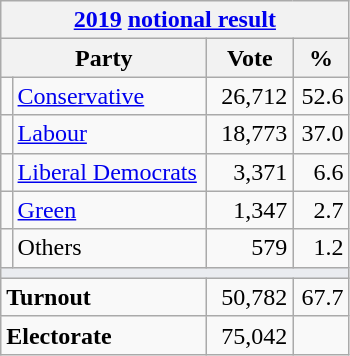<table class="wikitable">
<tr>
<th colspan="4"><a href='#'>2019</a> <a href='#'>notional result</a></th>
</tr>
<tr>
<th bgcolor="#DDDDFF" width="130px" colspan="2">Party</th>
<th bgcolor="#DDDDFF" width="50px">Vote</th>
<th bgcolor="#DDDDFF" width="30px">%</th>
</tr>
<tr>
<td></td>
<td><a href='#'>Conservative</a></td>
<td align=right>26,712</td>
<td align=right>52.6</td>
</tr>
<tr>
<td></td>
<td><a href='#'>Labour</a></td>
<td align=right>18,773</td>
<td align=right>37.0</td>
</tr>
<tr>
<td></td>
<td><a href='#'>Liberal Democrats</a></td>
<td align=right>3,371</td>
<td align=right>6.6</td>
</tr>
<tr>
<td></td>
<td><a href='#'>Green</a></td>
<td align=right>1,347</td>
<td align=right>2.7</td>
</tr>
<tr>
<td></td>
<td>Others</td>
<td align=right>579</td>
<td align=right>1.2</td>
</tr>
<tr>
<td colspan="4" bgcolor="#EAECF0"></td>
</tr>
<tr>
<td colspan="2"><strong>Turnout</strong></td>
<td align=right>50,782</td>
<td align=right>67.7</td>
</tr>
<tr>
<td colspan="2"><strong>Electorate</strong></td>
<td align=right>75,042</td>
</tr>
</table>
